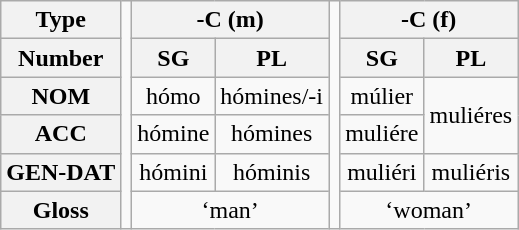<table class="wikitable" style="text-align: center;">
<tr>
<th>Type</th>
<td rowspan="6"></td>
<th colspan="2">-C (m)</th>
<td rowspan="6"></td>
<th colspan="2">-C (f)</th>
</tr>
<tr>
<th>Number</th>
<th>SG</th>
<th>PL</th>
<th>SG</th>
<th>PL</th>
</tr>
<tr>
<th>NOM</th>
<td>hómo</td>
<td>hómines/-i</td>
<td>múlier</td>
<td rowspan="2">muliéres</td>
</tr>
<tr>
<th>ACC</th>
<td>hómine</td>
<td>hómines</td>
<td>muliére</td>
</tr>
<tr>
<th>GEN-DAT</th>
<td>hómini</td>
<td>hóminis</td>
<td>muliéri</td>
<td>muliéris</td>
</tr>
<tr>
<th>Gloss</th>
<td colspan="2">‘man’</td>
<td colspan="2">‘woman’</td>
</tr>
</table>
